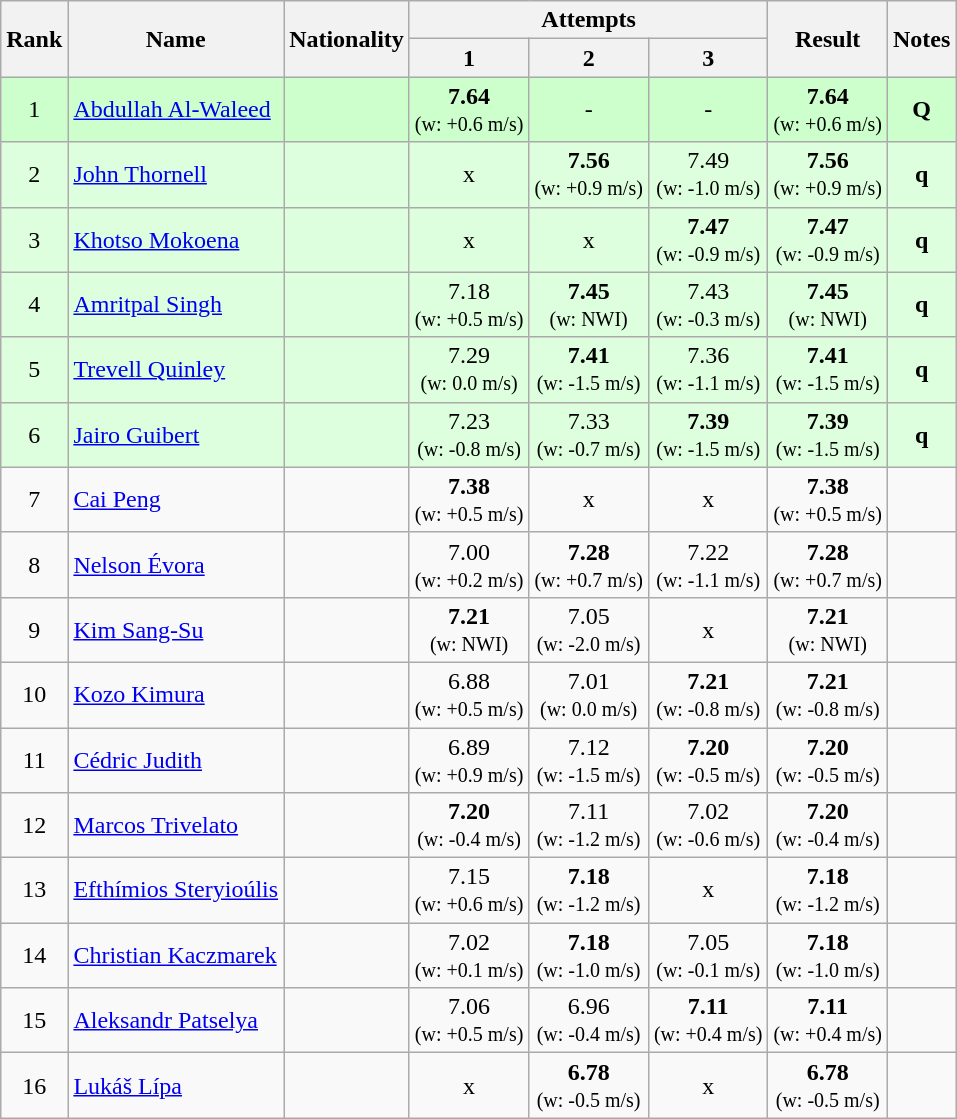<table class="wikitable sortable" style="text-align:center">
<tr>
<th rowspan=2>Rank</th>
<th rowspan=2>Name</th>
<th rowspan=2>Nationality</th>
<th colspan=3>Attempts</th>
<th rowspan=2>Result</th>
<th rowspan=2>Notes</th>
</tr>
<tr>
<th>1</th>
<th>2</th>
<th>3</th>
</tr>
<tr bgcolor=ccffcc>
<td>1</td>
<td align=left><a href='#'>Abdullah Al-Waleed</a></td>
<td align=left></td>
<td><strong>7.64</strong><br><small>(w: +0.6 m/s)</small></td>
<td>-</td>
<td>-</td>
<td><strong>7.64</strong> <br><small>(w: +0.6 m/s)</small></td>
<td><strong>Q</strong></td>
</tr>
<tr bgcolor=ddffdd>
<td>2</td>
<td align=left><a href='#'>John Thornell</a></td>
<td align=left></td>
<td>x</td>
<td><strong>7.56</strong><br><small>(w: +0.9 m/s)</small></td>
<td>7.49<br><small>(w: -1.0 m/s)</small></td>
<td><strong>7.56</strong> <br><small>(w: +0.9 m/s)</small></td>
<td><strong>q</strong></td>
</tr>
<tr bgcolor=ddffdd>
<td>3</td>
<td align=left><a href='#'>Khotso Mokoena</a></td>
<td align=left></td>
<td>x</td>
<td>x</td>
<td><strong>7.47</strong><br><small>(w: -0.9 m/s)</small></td>
<td><strong>7.47</strong> <br><small>(w: -0.9 m/s)</small></td>
<td><strong>q</strong></td>
</tr>
<tr bgcolor=ddffdd>
<td>4</td>
<td align=left><a href='#'>Amritpal Singh</a></td>
<td align=left></td>
<td>7.18<br><small>(w: +0.5 m/s)</small></td>
<td><strong>7.45</strong><br><small>(w: NWI)</small></td>
<td>7.43<br><small>(w: -0.3 m/s)</small></td>
<td><strong>7.45</strong> <br><small>(w: NWI)</small></td>
<td><strong>q</strong></td>
</tr>
<tr bgcolor=ddffdd>
<td>5</td>
<td align=left><a href='#'>Trevell Quinley</a></td>
<td align=left></td>
<td>7.29<br><small>(w: 0.0 m/s)</small></td>
<td><strong>7.41</strong><br><small>(w: -1.5 m/s)</small></td>
<td>7.36<br><small>(w: -1.1 m/s)</small></td>
<td><strong>7.41</strong> <br><small>(w: -1.5 m/s)</small></td>
<td><strong>q</strong></td>
</tr>
<tr bgcolor=ddffdd>
<td>6</td>
<td align=left><a href='#'>Jairo Guibert</a></td>
<td align=left></td>
<td>7.23<br><small>(w: -0.8 m/s)</small></td>
<td>7.33<br><small>(w: -0.7 m/s)</small></td>
<td><strong>7.39</strong><br><small>(w: -1.5 m/s)</small></td>
<td><strong>7.39</strong> <br><small>(w: -1.5 m/s)</small></td>
<td><strong>q</strong></td>
</tr>
<tr>
<td>7</td>
<td align=left><a href='#'>Cai Peng</a></td>
<td align=left></td>
<td><strong>7.38</strong><br><small>(w: +0.5 m/s)</small></td>
<td>x</td>
<td>x</td>
<td><strong>7.38</strong> <br><small>(w: +0.5 m/s)</small></td>
<td></td>
</tr>
<tr>
<td>8</td>
<td align=left><a href='#'>Nelson Évora</a></td>
<td align=left></td>
<td>7.00<br><small>(w: +0.2 m/s)</small></td>
<td><strong>7.28</strong><br><small>(w: +0.7 m/s)</small></td>
<td>7.22<br><small>(w: -1.1 m/s)</small></td>
<td><strong>7.28</strong> <br><small>(w: +0.7 m/s)</small></td>
<td></td>
</tr>
<tr>
<td>9</td>
<td align=left><a href='#'>Kim Sang-Su</a></td>
<td align=left></td>
<td><strong>7.21</strong><br><small>(w: NWI)</small></td>
<td>7.05<br><small>(w: -2.0 m/s)</small></td>
<td>x</td>
<td><strong>7.21</strong> <br><small>(w: NWI)</small></td>
<td></td>
</tr>
<tr>
<td>10</td>
<td align=left><a href='#'>Kozo Kimura</a></td>
<td align=left></td>
<td>6.88<br><small>(w: +0.5 m/s)</small></td>
<td>7.01<br><small>(w: 0.0 m/s)</small></td>
<td><strong>7.21</strong><br><small>(w: -0.8 m/s)</small></td>
<td><strong>7.21</strong> <br><small>(w: -0.8 m/s)</small></td>
<td></td>
</tr>
<tr>
<td>11</td>
<td align=left><a href='#'>Cédric Judith</a></td>
<td align=left></td>
<td>6.89<br><small>(w: +0.9 m/s)</small></td>
<td>7.12<br><small>(w: -1.5 m/s)</small></td>
<td><strong>7.20</strong><br><small>(w: -0.5 m/s)</small></td>
<td><strong>7.20</strong> <br><small>(w: -0.5 m/s)</small></td>
<td></td>
</tr>
<tr>
<td>12</td>
<td align=left><a href='#'>Marcos Trivelato</a></td>
<td align=left></td>
<td><strong>7.20</strong><br><small>(w: -0.4 m/s)</small></td>
<td>7.11<br><small>(w: -1.2 m/s)</small></td>
<td>7.02<br><small>(w: -0.6 m/s)</small></td>
<td><strong>7.20</strong> <br><small>(w: -0.4 m/s)</small></td>
<td></td>
</tr>
<tr>
<td>13</td>
<td align=left><a href='#'>Efthímios Steryioúlis</a></td>
<td align=left></td>
<td>7.15<br><small>(w: +0.6 m/s)</small></td>
<td><strong>7.18</strong><br><small>(w: -1.2 m/s)</small></td>
<td>x</td>
<td><strong>7.18</strong> <br><small>(w: -1.2 m/s)</small></td>
<td></td>
</tr>
<tr>
<td>14</td>
<td align=left><a href='#'>Christian Kaczmarek</a></td>
<td align=left></td>
<td>7.02<br><small>(w: +0.1 m/s)</small></td>
<td><strong>7.18</strong><br><small>(w: -1.0 m/s)</small></td>
<td>7.05<br><small>(w: -0.1 m/s)</small></td>
<td><strong>7.18</strong> <br><small>(w: -1.0 m/s)</small></td>
<td></td>
</tr>
<tr>
<td>15</td>
<td align=left><a href='#'>Aleksandr Patselya</a></td>
<td align=left></td>
<td>7.06<br><small>(w: +0.5 m/s)</small></td>
<td>6.96<br><small>(w: -0.4 m/s)</small></td>
<td><strong>7.11</strong><br><small>(w: +0.4 m/s)</small></td>
<td><strong>7.11</strong> <br><small>(w: +0.4 m/s)</small></td>
<td></td>
</tr>
<tr>
<td>16</td>
<td align=left><a href='#'>Lukáš Lípa</a></td>
<td align=left></td>
<td>x</td>
<td><strong>6.78</strong><br><small>(w: -0.5 m/s)</small></td>
<td>x</td>
<td><strong>6.78</strong> <br><small>(w: -0.5 m/s)</small></td>
<td></td>
</tr>
</table>
